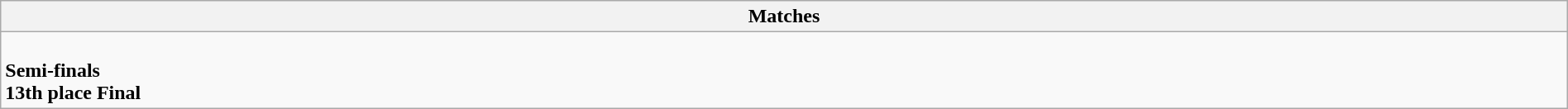<table class="wikitable collapsible collapsed" style="width:100%;">
<tr>
<th>Matches</th>
</tr>
<tr>
<td><br><strong>Semi-finals</strong>

<br><strong>13th place Final</strong>
</td>
</tr>
</table>
